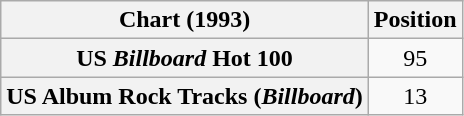<table class="wikitable plainrowheaders" style="text-align:center">
<tr>
<th scope="col">Chart (1993)</th>
<th scope="col">Position</th>
</tr>
<tr>
<th scope="row">US <em>Billboard</em> Hot 100</th>
<td>95</td>
</tr>
<tr>
<th scope="row">US Album Rock Tracks (<em>Billboard</em>)</th>
<td>13</td>
</tr>
</table>
